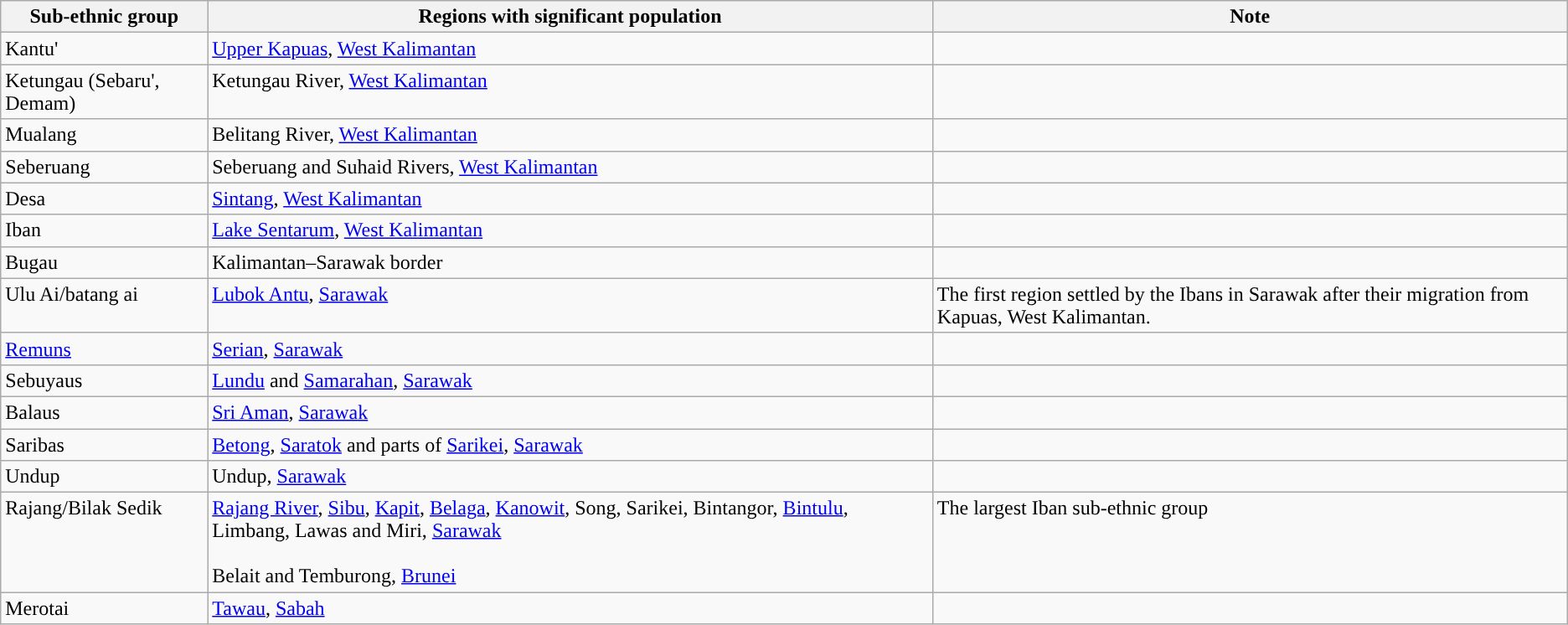<table class="wikitable">
<tr>
<th style="text-align: center;">Sub-ethnic group</th>
<th style="text-align: center;">Regions with significant population</th>
<th style="text-align: center;">Note</th>
</tr>
<tr valign="top">
<td>Kantu'</td>
<td><a href='#'>Upper Kapuas</a>, <a href='#'>West Kalimantan</a></td>
<td></td>
</tr>
<tr valign="top">
<td>Ketungau (Sebaru', Demam)</td>
<td>Ketungau River, <a href='#'>West Kalimantan</a></td>
<td></td>
</tr>
<tr valign="top">
<td>Mualang</td>
<td>Belitang River, <a href='#'>West Kalimantan</a></td>
<td></td>
</tr>
<tr valign="top">
<td>Seberuang</td>
<td>Seberuang and Suhaid Rivers, <a href='#'>West Kalimantan</a></td>
<td></td>
</tr>
<tr valign="top">
<td>Desa</td>
<td><a href='#'>Sintang</a>, <a href='#'>West Kalimantan</a></td>
<td></td>
</tr>
<tr valign="top">
<td>Iban</td>
<td><a href='#'>Lake Sentarum</a>, <a href='#'>West Kalimantan</a></td>
<td></td>
</tr>
<tr valign="top">
<td>Bugau</td>
<td>Kalimantan–Sarawak border</td>
<td></td>
</tr>
<tr valign="top">
<td>Ulu Ai/batang ai</td>
<td><a href='#'>Lubok Antu</a>, <a href='#'>Sarawak</a></td>
<td>The first region settled by the Ibans in Sarawak after their migration from Kapuas, West Kalimantan.</td>
</tr>
<tr valign="top">
<td><a href='#'>Remuns</a></td>
<td><a href='#'>Serian</a>, <a href='#'>Sarawak</a></td>
<td></td>
</tr>
<tr valign="top">
<td>Sebuyaus</td>
<td><a href='#'>Lundu</a> and <a href='#'>Samarahan</a>, <a href='#'>Sarawak</a></td>
<td></td>
</tr>
<tr valign="top">
<td>Balaus</td>
<td><a href='#'>Sri Aman</a>, <a href='#'>Sarawak</a></td>
<td></td>
</tr>
<tr valign="top">
<td>Saribas</td>
<td><a href='#'>Betong</a>, <a href='#'>Saratok</a> and parts of <a href='#'>Sarikei</a>, <a href='#'>Sarawak</a></td>
<td></td>
</tr>
<tr valign="top">
<td>Undup</td>
<td>Undup, <a href='#'>Sarawak</a></td>
<td></td>
</tr>
<tr valign="top">
<td>Rajang/Bilak Sedik</td>
<td><a href='#'>Rajang River</a>, <a href='#'>Sibu</a>, <a href='#'>Kapit</a>, <a href='#'>Belaga</a>, <a href='#'>Kanowit</a>, Song, Sarikei, Bintangor, <a href='#'>Bintulu</a>, Limbang, Lawas and Miri, <a href='#'>Sarawak</a> <br><br>Belait and Temburong, <a href='#'>Brunei</a></td>
<td>The largest Iban sub-ethnic group</td>
</tr>
<tr valign="top">
<td>Merotai</td>
<td><a href='#'>Tawau</a>, <a href='#'>Sabah</a></td>
<td></td>
</tr>
</table>
